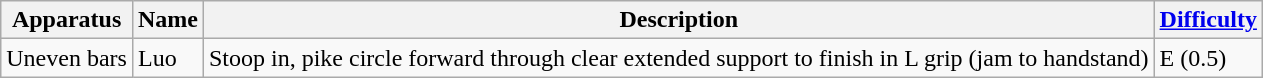<table class="wikitable">
<tr>
<th>Apparatus</th>
<th>Name</th>
<th>Description</th>
<th><a href='#'>Difficulty</a></th>
</tr>
<tr>
<td>Uneven bars</td>
<td>Luo</td>
<td>Stoop in, pike circle forward through clear extended support to finish in L grip (jam to handstand)</td>
<td>E (0.5)</td>
</tr>
</table>
